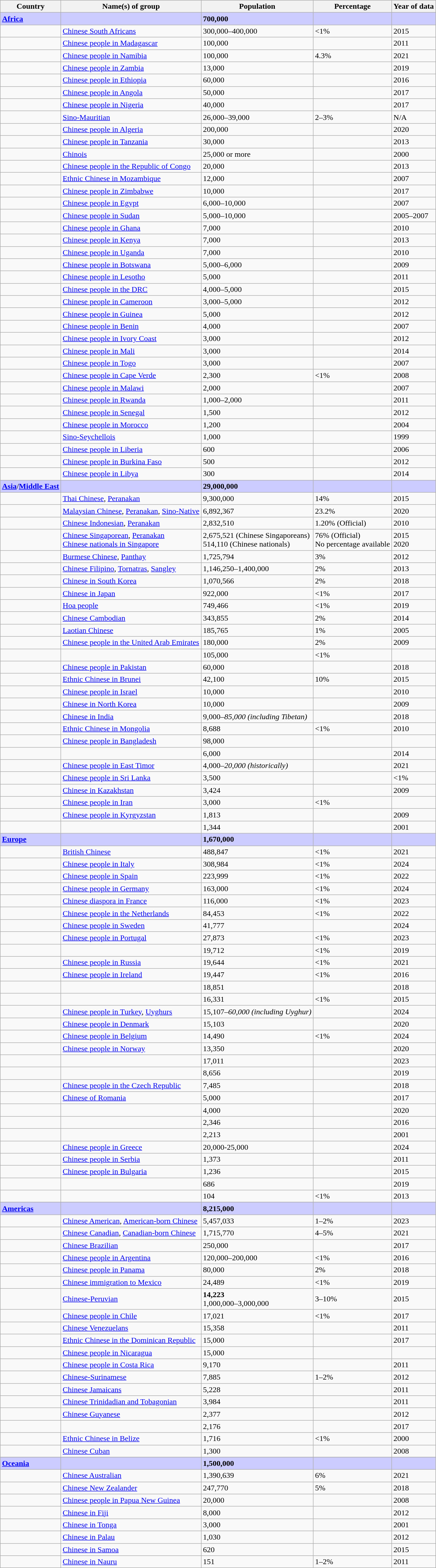<table class="wikitable sortable">
<tr style="background:#fff;">
<th>Country</th>
<th>Name(s) of group</th>
<th data-sort-type="number">Population</th>
<th data-sort-type="number">Percentage</th>
<th>Year of data</th>
</tr>
<tr style="background:#ccf;">
<td><strong><a href='#'>Africa</a></strong></td>
<td></td>
<td><strong>700,000</strong></td>
<td></td>
<td></td>
</tr>
<tr>
<td></td>
<td><a href='#'>Chinese South Africans</a></td>
<td>300,000–400,000</td>
<td><1%</td>
<td>2015</td>
</tr>
<tr>
<td></td>
<td><a href='#'>Chinese people in Madagascar</a></td>
<td>100,000</td>
<td></td>
<td>2011</td>
</tr>
<tr>
<td></td>
<td><a href='#'>Chinese people in Namibia</a></td>
<td>100,000</td>
<td>4.3%</td>
<td>2021</td>
</tr>
<tr>
<td></td>
<td><a href='#'>Chinese people in Zambia</a></td>
<td>13,000</td>
<td></td>
<td>2019</td>
</tr>
<tr>
<td></td>
<td><a href='#'>Chinese people in Ethiopia</a></td>
<td>60,000</td>
<td></td>
<td>2016</td>
</tr>
<tr>
<td></td>
<td><a href='#'>Chinese people in Angola</a></td>
<td>50,000</td>
<td></td>
<td>2017</td>
</tr>
<tr>
<td></td>
<td><a href='#'>Chinese people in Nigeria</a></td>
<td>40,000</td>
<td></td>
<td>2017</td>
</tr>
<tr>
<td></td>
<td><a href='#'>Sino-Mauritian</a></td>
<td>26,000–39,000</td>
<td>2–3%</td>
<td>N/A</td>
</tr>
<tr>
<td></td>
<td><a href='#'>Chinese people in Algeria</a></td>
<td>200,000</td>
<td></td>
<td>2020</td>
</tr>
<tr>
<td></td>
<td><a href='#'>Chinese people in Tanzania</a></td>
<td>30,000</td>
<td></td>
<td>2013</td>
</tr>
<tr>
<td></td>
<td><a href='#'>Chinois</a></td>
<td>25,000 or more</td>
<td></td>
<td>2000</td>
</tr>
<tr>
<td></td>
<td><a href='#'>Chinese people in the Republic of Congo</a></td>
<td>20,000</td>
<td></td>
<td>2013</td>
</tr>
<tr>
<td></td>
<td><a href='#'>Ethnic Chinese in Mozambique</a></td>
<td>12,000</td>
<td></td>
<td>2007</td>
</tr>
<tr>
<td></td>
<td><a href='#'>Chinese people in Zimbabwe</a></td>
<td>10,000</td>
<td></td>
<td>2017</td>
</tr>
<tr>
<td></td>
<td><a href='#'>Chinese people in Egypt</a></td>
<td>6,000–10,000</td>
<td></td>
<td>2007</td>
</tr>
<tr>
<td></td>
<td><a href='#'>Chinese people in Sudan</a></td>
<td>5,000–10,000</td>
<td></td>
<td>2005–2007</td>
</tr>
<tr>
<td></td>
<td><a href='#'>Chinese people in Ghana</a></td>
<td>7,000</td>
<td></td>
<td>2010</td>
</tr>
<tr>
<td></td>
<td><a href='#'>Chinese people in Kenya</a></td>
<td>7,000</td>
<td></td>
<td>2013</td>
</tr>
<tr>
<td></td>
<td><a href='#'>Chinese people in Uganda</a></td>
<td>7,000</td>
<td></td>
<td>2010</td>
</tr>
<tr>
<td></td>
<td><a href='#'>Chinese people in Botswana</a></td>
<td>5,000–6,000</td>
<td></td>
<td>2009</td>
</tr>
<tr>
<td></td>
<td><a href='#'>Chinese people in Lesotho</a></td>
<td>5,000</td>
<td></td>
<td>2011</td>
</tr>
<tr>
<td></td>
<td><a href='#'>Chinese people in the DRC</a></td>
<td>4,000–5,000</td>
<td></td>
<td>2015</td>
</tr>
<tr>
<td></td>
<td><a href='#'>Chinese people in Cameroon</a></td>
<td>3,000–5,000</td>
<td></td>
<td>2012</td>
</tr>
<tr>
<td></td>
<td><a href='#'>Chinese people in Guinea</a></td>
<td>5,000</td>
<td></td>
<td>2012</td>
</tr>
<tr>
<td></td>
<td><a href='#'>Chinese people in Benin</a></td>
<td>4,000</td>
<td></td>
<td>2007</td>
</tr>
<tr>
<td></td>
<td><a href='#'>Chinese people in Ivory Coast</a></td>
<td>3,000</td>
<td></td>
<td>2012</td>
</tr>
<tr>
<td></td>
<td><a href='#'>Chinese people in Mali</a></td>
<td>3,000</td>
<td></td>
<td>2014</td>
</tr>
<tr>
<td></td>
<td><a href='#'>Chinese people in Togo</a></td>
<td>3,000</td>
<td></td>
<td>2007</td>
</tr>
<tr>
<td></td>
<td><a href='#'>Chinese people in Cape Verde</a></td>
<td>2,300</td>
<td><1%</td>
<td>2008</td>
</tr>
<tr>
<td></td>
<td><a href='#'>Chinese people in Malawi</a></td>
<td>2,000</td>
<td></td>
<td>2007</td>
</tr>
<tr>
<td></td>
<td><a href='#'>Chinese people in Rwanda</a></td>
<td>1,000–2,000</td>
<td></td>
<td>2011</td>
</tr>
<tr>
<td></td>
<td><a href='#'>Chinese people in Senegal</a></td>
<td>1,500</td>
<td></td>
<td>2012</td>
</tr>
<tr>
<td></td>
<td><a href='#'>Chinese people in Morocco</a></td>
<td>1,200</td>
<td></td>
<td>2004</td>
</tr>
<tr>
<td></td>
<td><a href='#'>Sino-Seychellois</a></td>
<td>1,000</td>
<td></td>
<td>1999</td>
</tr>
<tr>
<td></td>
<td><a href='#'>Chinese people in Liberia</a></td>
<td>600</td>
<td></td>
<td>2006</td>
</tr>
<tr>
<td></td>
<td><a href='#'>Chinese people in Burkina Faso</a></td>
<td>500</td>
<td></td>
<td>2012</td>
</tr>
<tr>
<td></td>
<td><a href='#'>Chinese people in Libya</a></td>
<td>300</td>
<td></td>
<td>2014</td>
</tr>
<tr style="background:#ccf;">
<td><strong><a href='#'>Asia</a></strong>/<strong><a href='#'>Middle East</a></strong></td>
<td></td>
<td><strong>29,000,000</strong></td>
<td></td>
<td></td>
</tr>
<tr>
<td></td>
<td><a href='#'>Thai Chinese</a>, <a href='#'>Peranakan</a></td>
<td>9,300,000</td>
<td>14%</td>
<td>2015</td>
</tr>
<tr>
<td></td>
<td><a href='#'>Malaysian Chinese</a>, <a href='#'>Peranakan</a>, <a href='#'>Sino-Native</a></td>
<td>6,892,367</td>
<td>23.2%</td>
<td>2020</td>
</tr>
<tr>
<td></td>
<td><a href='#'>Chinese Indonesian</a>, <a href='#'>Peranakan</a></td>
<td>2,832,510</td>
<td>1.20% (Official)</td>
<td>2010</td>
</tr>
<tr>
<td></td>
<td><a href='#'>Chinese Singaporean</a>, <a href='#'>Peranakan</a> <br> <a href='#'>Chinese nationals in Singapore</a></td>
<td>2,675,521 (Chinese Singaporeans) <br> 514,110 (Chinese nationals)</td>
<td>76% (Official) <br> No percentage available</td>
<td>2015<br> 2020</td>
</tr>
<tr>
<td></td>
<td><a href='#'>Burmese Chinese</a>, <a href='#'>Panthay</a></td>
<td>1,725,794</td>
<td>3%</td>
<td>2012</td>
</tr>
<tr>
<td></td>
<td><a href='#'>Chinese Filipino</a>, <a href='#'>Tornatras</a>, <a href='#'>Sangley</a></td>
<td>1,146,250–1,400,000</td>
<td>2%</td>
<td>2013</td>
</tr>
<tr>
<td></td>
<td><a href='#'>Chinese in South Korea</a></td>
<td>1,070,566</td>
<td>2%</td>
<td>2018</td>
</tr>
<tr>
<td></td>
<td><a href='#'>Chinese in Japan</a></td>
<td>922,000</td>
<td><1%</td>
<td>2017</td>
</tr>
<tr>
<td></td>
<td><a href='#'>Hoa people</a></td>
<td>749,466</td>
<td><1%</td>
<td>2019</td>
</tr>
<tr>
<td></td>
<td><a href='#'>Chinese Cambodian</a></td>
<td>343,855</td>
<td>2%</td>
<td>2014</td>
</tr>
<tr>
<td></td>
<td><a href='#'>Laotian Chinese</a></td>
<td>185,765</td>
<td>1%</td>
<td>2005</td>
</tr>
<tr>
<td></td>
<td><a href='#'>Chinese people in the United Arab Emirates</a></td>
<td>180,000</td>
<td>2%</td>
<td>2009</td>
</tr>
<tr>
<td></td>
<td></td>
<td>105,000</td>
<td><1%</td>
<td></td>
</tr>
<tr>
<td></td>
<td><a href='#'>Chinese people in Pakistan</a></td>
<td>60,000</td>
<td></td>
<td>2018</td>
</tr>
<tr>
<td></td>
<td><a href='#'>Ethnic Chinese in Brunei</a></td>
<td>42,100</td>
<td>10%</td>
<td>2015</td>
</tr>
<tr>
<td></td>
<td><a href='#'>Chinese people in Israel</a></td>
<td>10,000</td>
<td></td>
<td>2010</td>
</tr>
<tr>
<td></td>
<td><a href='#'>Chinese in North Korea</a></td>
<td>10,000</td>
<td></td>
<td>2009</td>
</tr>
<tr>
<td></td>
<td><a href='#'>Chinese in India</a></td>
<td>9,000–<em>85,000 (including Tibetan)</em></td>
<td></td>
<td>2018</td>
</tr>
<tr>
<td></td>
<td><a href='#'>Ethnic Chinese in Mongolia</a></td>
<td>8,688</td>
<td><1%</td>
<td>2010</td>
</tr>
<tr>
<td></td>
<td><a href='#'>Chinese people in Bangladesh</a></td>
<td>98,000</td>
<td></td>
<td></td>
</tr>
<tr>
<td></td>
<td></td>
<td>6,000</td>
<td></td>
<td>2014</td>
</tr>
<tr>
<td></td>
<td><a href='#'>Chinese people in East Timor</a></td>
<td>4,000–<em>20,000 (historically)</em></td>
<td></td>
<td>2021</td>
</tr>
<tr>
<td></td>
<td><a href='#'>Chinese people in Sri Lanka</a></td>
<td>3,500</td>
<td></td>
<td><1%</td>
</tr>
<tr>
<td></td>
<td><a href='#'>Chinese in Kazakhstan</a></td>
<td>3,424</td>
<td></td>
<td>2009</td>
</tr>
<tr>
<td></td>
<td><a href='#'>Chinese people in Iran</a></td>
<td>3,000</td>
<td><1%</td>
<td></td>
</tr>
<tr>
<td></td>
<td><a href='#'>Chinese people in Kyrgyzstan</a></td>
<td>1,813</td>
<td></td>
<td>2009</td>
</tr>
<tr>
<td></td>
<td></td>
<td>1,344</td>
<td></td>
<td>2001</td>
</tr>
<tr style="background:#ccf;">
<td><strong><a href='#'>Europe</a></strong></td>
<td></td>
<td><strong>1,670,000</strong></td>
<td></td>
<td></td>
</tr>
<tr>
<td></td>
<td><a href='#'>British Chinese</a></td>
<td>488,847</td>
<td><1%</td>
<td>2021</td>
</tr>
<tr>
<td></td>
<td><a href='#'>Chinese people in Italy</a></td>
<td>308,984</td>
<td><1%</td>
<td>2024</td>
</tr>
<tr>
<td></td>
<td><a href='#'>Chinese people in Spain</a></td>
<td>223,999</td>
<td><1%</td>
<td>2022</td>
</tr>
<tr>
<td></td>
<td><a href='#'>Chinese people in Germany</a></td>
<td>163,000</td>
<td><1%</td>
<td>2024</td>
</tr>
<tr>
<td></td>
<td><a href='#'>Chinese diaspora in France</a></td>
<td>116,000</td>
<td><1%</td>
<td>2023</td>
</tr>
<tr>
<td></td>
<td><a href='#'>Chinese people in the Netherlands</a></td>
<td>84,453</td>
<td><1%</td>
<td>2022</td>
</tr>
<tr>
<td></td>
<td><a href='#'>Chinese people in Sweden</a></td>
<td>41,777</td>
<td></td>
<td>2024</td>
</tr>
<tr>
<td></td>
<td><a href='#'>Chinese people in Portugal</a></td>
<td>27,873</td>
<td><1%</td>
<td>2023</td>
</tr>
<tr>
<td></td>
<td></td>
<td>19,712</td>
<td><1%</td>
<td>2019</td>
</tr>
<tr>
<td></td>
<td><a href='#'>Chinese people in Russia</a></td>
<td>19,644</td>
<td><1%</td>
<td>2021</td>
</tr>
<tr>
<td></td>
<td><a href='#'>Chinese people in Ireland</a></td>
<td>19,447</td>
<td><1%</td>
<td>2016</td>
</tr>
<tr>
<td></td>
<td></td>
<td>18,851</td>
<td></td>
<td>2018</td>
</tr>
<tr>
<td></td>
<td></td>
<td>16,331</td>
<td><1%</td>
<td>2015</td>
</tr>
<tr>
<td></td>
<td><a href='#'>Chinese people in Turkey</a>, <a href='#'>Uyghurs</a></td>
<td>15,107–<em>60,000 (including Uyghur)</em></td>
<td></td>
<td>2024</td>
</tr>
<tr>
<td></td>
<td><a href='#'>Chinese people in Denmark</a></td>
<td>15,103</td>
<td></td>
<td>2020</td>
</tr>
<tr>
<td></td>
<td><a href='#'>Chinese people in Belgium</a></td>
<td>14,490</td>
<td><1%</td>
<td>2024</td>
</tr>
<tr>
<td></td>
<td><a href='#'>Chinese people in Norway</a></td>
<td>13,350</td>
<td></td>
<td>2020</td>
</tr>
<tr>
<td></td>
<td></td>
<td>17,011</td>
<td></td>
<td>2023</td>
</tr>
<tr>
<td></td>
<td></td>
<td>8,656</td>
<td></td>
<td>2019</td>
</tr>
<tr>
<td></td>
<td><a href='#'>Chinese people in the Czech Republic</a></td>
<td>7,485</td>
<td></td>
<td>2018</td>
</tr>
<tr>
<td></td>
<td><a href='#'>Chinese of Romania</a></td>
<td>5,000</td>
<td></td>
<td>2017</td>
</tr>
<tr>
<td></td>
<td></td>
<td>4,000</td>
<td></td>
<td>2020</td>
</tr>
<tr>
<td></td>
<td></td>
<td>2,346</td>
<td></td>
<td>2016</td>
</tr>
<tr>
<td></td>
<td></td>
<td>2,213</td>
<td></td>
<td>2001</td>
</tr>
<tr>
<td></td>
<td><a href='#'>Chinese people in Greece</a></td>
<td>20,000-25,000</td>
<td></td>
<td>2024</td>
</tr>
<tr>
<td></td>
<td><a href='#'>Chinese people in Serbia</a></td>
<td>1,373</td>
<td></td>
<td>2011<br></td>
</tr>
<tr>
<td></td>
<td><a href='#'>Chinese people in Bulgaria</a></td>
<td>1,236</td>
<td></td>
<td>2015</td>
</tr>
<tr>
<td></td>
<td></td>
<td>686</td>
<td></td>
<td>2019</td>
</tr>
<tr>
<td></td>
<td></td>
<td>104</td>
<td><1%</td>
<td>2013</td>
</tr>
<tr>
</tr>
<tr style="background:#ccf;">
<td><strong><a href='#'>Americas</a></strong></td>
<td></td>
<td><strong>8,215,000</strong></td>
<td></td>
<td></td>
</tr>
<tr>
<td></td>
<td><a href='#'>Chinese American</a>, <a href='#'>American-born Chinese</a></td>
<td>5,457,033</td>
<td>1–2%</td>
<td>2023</td>
</tr>
<tr>
<td></td>
<td><a href='#'>Chinese Canadian</a>, <a href='#'>Canadian-born Chinese</a></td>
<td>1,715,770</td>
<td>4–5%</td>
<td>2021</td>
</tr>
<tr>
<td></td>
<td><a href='#'>Chinese Brazilian</a></td>
<td>250,000</td>
<td></td>
<td>2017</td>
</tr>
<tr>
<td></td>
<td><a href='#'>Chinese people in Argentina</a></td>
<td>120,000–200,000</td>
<td><1%</td>
<td>2016</td>
</tr>
<tr>
<td></td>
<td><a href='#'>Chinese people in Panama</a></td>
<td>80,000</td>
<td>2%</td>
<td>2018</td>
</tr>
<tr>
<td></td>
<td><a href='#'>Chinese immigration to Mexico</a></td>
<td>24,489</td>
<td><1%</td>
<td>2019</td>
</tr>
<tr>
<td></td>
<td><a href='#'>Chinese-Peruvian</a></td>
<td><strong>14,223</strong><br>1,000,000–3,000,000</td>
<td>3–10%</td>
<td> 2015<br></td>
</tr>
<tr>
<td></td>
<td><a href='#'>Chinese people in Chile</a></td>
<td>17,021</td>
<td><1%</td>
<td>2017</td>
</tr>
<tr>
<td></td>
<td><a href='#'>Chinese Venezuelans</a></td>
<td>15,358</td>
<td></td>
<td>2011</td>
</tr>
<tr>
<td></td>
<td><a href='#'>Ethnic Chinese in the Dominican Republic</a></td>
<td>15,000</td>
<td></td>
<td>2017</td>
</tr>
<tr>
<td></td>
<td><a href='#'>Chinese people in Nicaragua</a></td>
<td>15,000</td>
<td></td>
<td></td>
</tr>
<tr>
<td></td>
<td><a href='#'>Chinese people in Costa Rica</a></td>
<td>9,170</td>
<td></td>
<td>2011</td>
</tr>
<tr>
<td></td>
<td><a href='#'>Chinese-Surinamese</a></td>
<td>7,885</td>
<td>1–2%</td>
<td>2012</td>
</tr>
<tr>
<td></td>
<td><a href='#'>Chinese Jamaicans</a></td>
<td>5,228</td>
<td></td>
<td>2011</td>
</tr>
<tr>
<td></td>
<td><a href='#'>Chinese Trinidadian and Tobagonian</a></td>
<td>3,984</td>
<td></td>
<td>2011</td>
</tr>
<tr>
<td></td>
<td><a href='#'>Chinese Guyanese</a></td>
<td>2,377</td>
<td></td>
<td>2012</td>
</tr>
<tr>
<td></td>
<td></td>
<td>2,176</td>
<td></td>
<td>2017</td>
</tr>
<tr>
<td></td>
<td><a href='#'>Ethnic Chinese in Belize</a></td>
<td>1,716</td>
<td><1%</td>
<td>2000</td>
</tr>
<tr>
<td></td>
<td><a href='#'>Chinese Cuban</a></td>
<td>1,300</td>
<td></td>
<td>2008</td>
</tr>
<tr>
</tr>
<tr style="background:#ccf;">
<td><strong><a href='#'>Oceania</a></strong></td>
<td></td>
<td><strong>1,500,000</strong></td>
<td></td>
<td></td>
</tr>
<tr>
<td></td>
<td><a href='#'>Chinese Australian</a></td>
<td>1,390,639</td>
<td>6%</td>
<td>2021</td>
</tr>
<tr>
<td></td>
<td><a href='#'>Chinese New Zealander</a></td>
<td>247,770</td>
<td>5%</td>
<td>2018</td>
</tr>
<tr>
<td></td>
<td><a href='#'>Chinese people in Papua New Guinea</a></td>
<td>20,000</td>
<td></td>
<td>2008</td>
</tr>
<tr>
<td></td>
<td><a href='#'>Chinese in Fiji</a></td>
<td>8,000</td>
<td></td>
<td>2012</td>
</tr>
<tr>
<td></td>
<td><a href='#'>Chinese in Tonga</a></td>
<td>3,000</td>
<td></td>
<td>2001</td>
</tr>
<tr>
<td></td>
<td><a href='#'>Chinese in Palau</a></td>
<td>1,030</td>
<td></td>
<td>2012</td>
</tr>
<tr>
<td></td>
<td><a href='#'>Chinese in Samoa</a></td>
<td>620</td>
<td></td>
<td>2015</td>
</tr>
<tr>
<td></td>
<td><a href='#'>Chinese in Nauru</a></td>
<td>151</td>
<td>1–2%</td>
<td>2011</td>
</tr>
</table>
